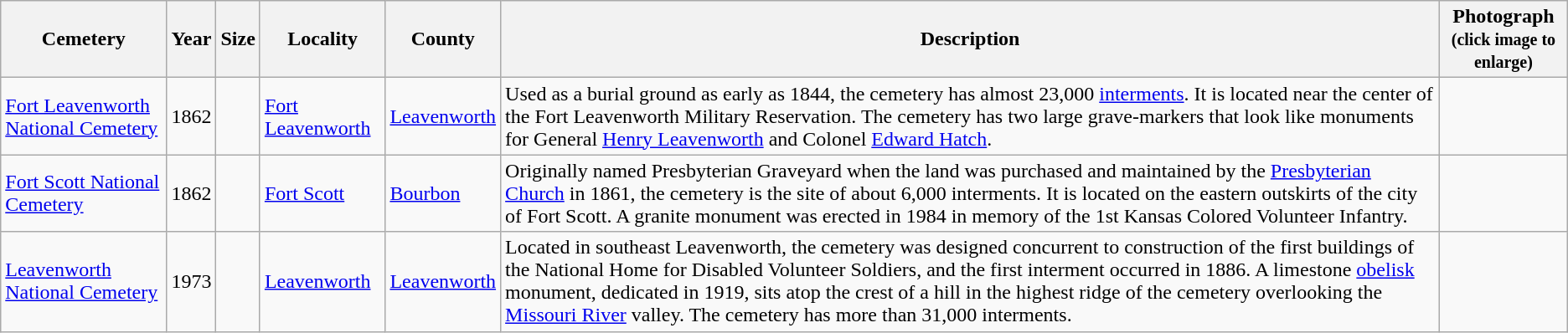<table class="wikitable">
<tr>
<th>Cemetery</th>
<th>Year</th>
<th>Size</th>
<th>Locality</th>
<th>County</th>
<th>Description</th>
<th>Photograph<br><small>(click image to enlarge)</small></th>
</tr>
<tr>
<td><a href='#'>Fort Leavenworth National Cemetery</a></td>
<td>1862</td>
<td></td>
<td><a href='#'>Fort Leavenworth</a></td>
<td><a href='#'>Leavenworth</a></td>
<td>Used as a burial ground as early as 1844, the cemetery has almost 23,000 <a href='#'>interments</a>. It is located near the center of the Fort Leavenworth Military Reservation.  The cemetery has two large grave-markers that look like monuments for General <a href='#'>Henry Leavenworth</a> and Colonel <a href='#'>Edward Hatch</a>.</td>
<td></td>
</tr>
<tr>
<td><a href='#'>Fort Scott National Cemetery</a></td>
<td>1862</td>
<td></td>
<td><a href='#'>Fort Scott</a></td>
<td><a href='#'>Bourbon</a></td>
<td>Originally named Presbyterian Graveyard when the land was purchased and maintained by the <a href='#'>Presbyterian Church</a> in 1861, the cemetery is the site of about 6,000 interments.  It is located on the eastern outskirts of the city of Fort Scott.  A granite monument was erected in 1984 in memory of the 1st Kansas Colored Volunteer Infantry.</td>
<td></td>
</tr>
<tr>
<td><a href='#'>Leavenworth National Cemetery</a></td>
<td>1973</td>
<td></td>
<td><a href='#'>Leavenworth</a></td>
<td><a href='#'>Leavenworth</a></td>
<td>Located in southeast Leavenworth, the cemetery was designed concurrent to construction of the first buildings of the National Home for Disabled Volunteer Soldiers, and the first interment occurred in 1886.  A limestone <a href='#'>obelisk</a> monument, dedicated in 1919, sits atop the crest of a hill in the highest ridge of the cemetery overlooking the <a href='#'>Missouri River</a> valley.  The cemetery has more than 31,000 interments.</td>
<td></td>
</tr>
</table>
